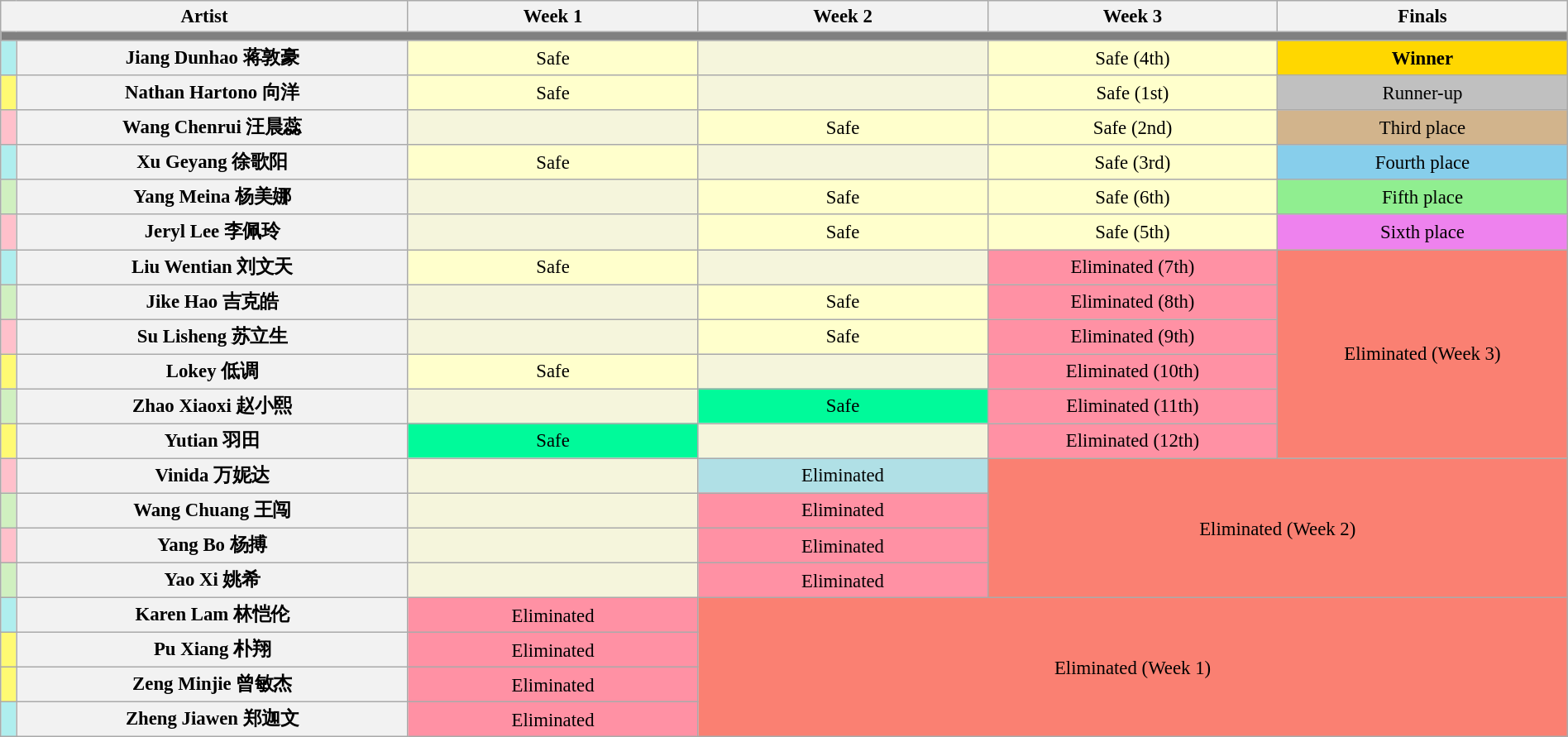<table class="wikitable"  style="text-align:center; font-size:95%; width:100%;">
<tr>
<th colspan="2">Artist</th>
<th style="width:18.5%;">Week 1</th>
<th style="width:18.5%;">Week 2</th>
<th style="width:18.5%;">Week 3</th>
<th style="width:18.5%;">Finals</th>
</tr>
<tr>
<th colspan="6" style="background:gray;"></th>
</tr>
<tr>
<th style="width:1%; background:#afeeee;"></th>
<th style="width:25%;">Jiang Dunhao 蒋敦豪</th>
<td style="background:#ffc;">Safe</td>
<td style="background:beige;"></td>
<td style="background:#ffc;">Safe (4th)</td>
<td style="background:gold;"><strong>Winner</strong></td>
</tr>
<tr>
<th style="background:#fffa73;"></th>
<th>Nathan Hartono 向洋</th>
<td style="background:#ffc;">Safe</td>
<td style="background:beige;"></td>
<td style="background:#ffc;">Safe (1st)</td>
<td style="background:silver;">Runner-up</td>
</tr>
<tr>
<th style="background:pink;"></th>
<th>Wang Chenrui 汪晨蕊</th>
<td style="background:beige;"></td>
<td style="background:#ffc;">Safe</td>
<td style="background:#ffc;">Safe (2nd)</td>
<td style="background:tan;">Third place</td>
</tr>
<tr>
<th style="background:#afeeee;"></th>
<th>Xu Geyang 徐歌阳</th>
<td style="background:#ffc;">Safe</td>
<td style="background:beige;"></td>
<td style="background:#ffc;">Safe (3rd)</td>
<td style="background:skyblue;">Fourth place</td>
</tr>
<tr>
<th style="background:#d0f0c0;"></th>
<th>Yang Meina 杨美娜</th>
<td style="background:beige;"></td>
<td style="background:#ffc;">Safe</td>
<td style="background:#ffc;">Safe (6th)</td>
<td style="background:lightgreen;">Fifth place</td>
</tr>
<tr>
<th style="background:pink;"></th>
<th>Jeryl Lee 李佩玲</th>
<td style="background:beige;"></td>
<td style="background:#ffc;">Safe</td>
<td style="background:#ffc;">Safe (5th)</td>
<td style="background:violet;">Sixth place</td>
</tr>
<tr>
<th style="background:#afeeee;"></th>
<th>Liu Wentian 刘文天</th>
<td style="background:#ffc;">Safe</td>
<td style="background:beige;"></td>
<td style="background:#FF91A4;">Eliminated (7th)</td>
<td rowspan="6" style="background:salmon;">Eliminated (Week 3)</td>
</tr>
<tr>
<th style="background:#d0f0c0;"></th>
<th>Jike Hao 吉克皓</th>
<td style="background:beige;"></td>
<td style="background:#ffc;">Safe</td>
<td style="background:#FF91A4;">Eliminated (8th)</td>
</tr>
<tr>
<th style="background:pink;"></th>
<th>Su Lisheng 苏立生</th>
<td style="background:beige;"></td>
<td style="background:#ffc;">Safe</td>
<td style="background:#FF91A4;">Eliminated (9th)</td>
</tr>
<tr>
<th style="background:#fffa73;"></th>
<th>Lokey 低调</th>
<td style="background:#ffc;">Safe</td>
<td style="background:beige;"></td>
<td style="background:#FF91A4;">Eliminated (10th)</td>
</tr>
<tr>
<th style="background:#d0f0c0;"></th>
<th>Zhao Xiaoxi 赵小熙</th>
<td style="background:beige;"></td>
<td style="background:#00FA9A;">Safe</td>
<td style="background:#FF91A4;">Eliminated (11th)</td>
</tr>
<tr>
<th style="background:#fffa73;"></th>
<th>Yutian 羽田</th>
<td style="background:#00FA9A;">Safe</td>
<td style="background:beige;"></td>
<td style="background:#FF91A4;">Eliminated (12th)</td>
</tr>
<tr>
<th style="background:pink;"></th>
<th>Vinida 万妮达</th>
<td style="background:beige;"></td>
<td style="background:#B0E0E6;">Eliminated</td>
<td rowspan="4" colspan="2" style="background:salmon;">Eliminated (Week 2)</td>
</tr>
<tr>
<th style="background:#d0f0c0;"></th>
<th>Wang Chuang 王闯</th>
<td style="background:beige;"></td>
<td style="background:#FF91A4;">Eliminated</td>
</tr>
<tr>
<th style="background:pink;"></th>
<th>Yang Bo 杨搏</th>
<td style="background:beige;"></td>
<td style="background:#FF91A4;">Eliminated</td>
</tr>
<tr>
<th style="background:#d0f0c0;"></th>
<th>Yao Xi 姚希</th>
<td style="background:beige;"></td>
<td style="background:#FF91A4;">Eliminated</td>
</tr>
<tr>
<th style="background:#afeeee;"></th>
<th>Karen Lam 林恺伦</th>
<td style="background:#FF91A4;">Eliminated</td>
<td rowspan="4" colspan="3" style="background:salmon;">Eliminated (Week 1)</td>
</tr>
<tr>
<th style="background:#fffa73;"></th>
<th>Pu Xiang 朴翔</th>
<td style="background:#FF91A4;">Eliminated</td>
</tr>
<tr>
<th style="background:#fffa73;"></th>
<th>Zeng Minjie 曾敏杰</th>
<td style="background:#FF91A4;">Eliminated</td>
</tr>
<tr>
<th style="background:#afeeee;"></th>
<th>Zheng Jiawen 郑迦文</th>
<td style="background:#FF91A4;">Eliminated</td>
</tr>
</table>
